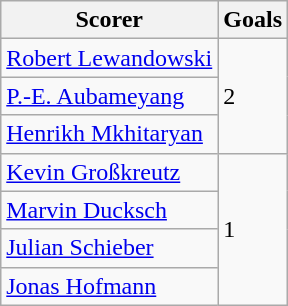<table class="wikitable">
<tr>
<th>Scorer</th>
<th>Goals</th>
</tr>
<tr>
<td> <a href='#'>Robert Lewandowski</a></td>
<td rowspan=3>2</td>
</tr>
<tr>
<td> <a href='#'>P.-E. Aubameyang</a></td>
</tr>
<tr>
<td> <a href='#'>Henrikh Mkhitaryan</a></td>
</tr>
<tr>
<td> <a href='#'>Kevin Großkreutz</a></td>
<td rowspan=4>1</td>
</tr>
<tr>
<td> <a href='#'>Marvin Ducksch</a></td>
</tr>
<tr>
<td> <a href='#'>Julian Schieber</a></td>
</tr>
<tr>
<td> <a href='#'>Jonas Hofmann</a></td>
</tr>
</table>
